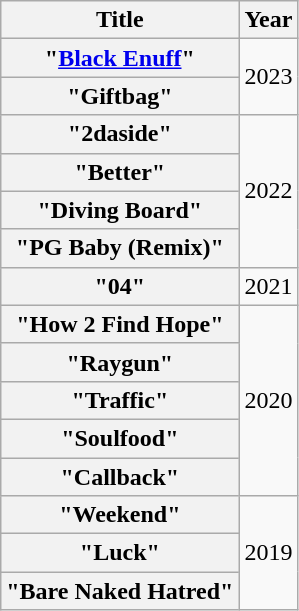<table class="wikitable plainrowheaders">
<tr>
<th scope="col">Title</th>
<th scope="col">Year</th>
</tr>
<tr>
<th scope="row">"<a href='#'>Black Enuff</a>"<br></th>
<td rowspan="2">2023</td>
</tr>
<tr>
<th scope="row">"Giftbag"</th>
</tr>
<tr>
<th scope="row">"2daside"</th>
<td rowspan="4">2022</td>
</tr>
<tr>
<th scope="row">"Better"<br></th>
</tr>
<tr>
<th scope="row">"Diving Board"</th>
</tr>
<tr>
<th scope="row">"PG Baby (Remix)"<br></th>
</tr>
<tr>
<th scope="row">"04"</th>
<td>2021</td>
</tr>
<tr>
<th scope="row">"How 2 Find Hope"</th>
<td rowspan="5">2020</td>
</tr>
<tr>
<th scope="row">"Raygun"<br></th>
</tr>
<tr>
<th scope="row">"Traffic"</th>
</tr>
<tr>
<th scope="row">"Soulfood"</th>
</tr>
<tr>
<th scope="row">"Callback"</th>
</tr>
<tr>
<th scope="row">"Weekend"<br></th>
<td rowspan="3">2019</td>
</tr>
<tr>
<th scope="row">"Luck"</th>
</tr>
<tr>
<th scope="row">"Bare Naked Hatred"<br></th>
</tr>
</table>
